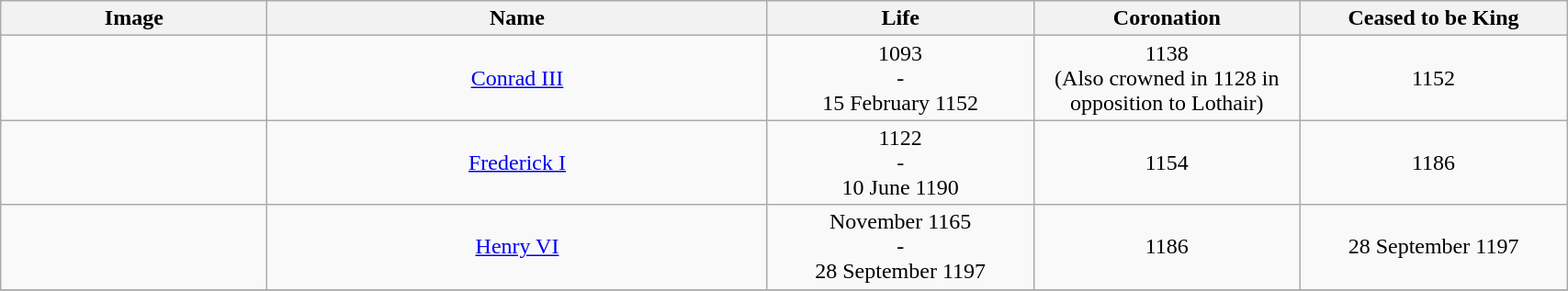<table width=90% class="wikitable">
<tr>
<th width=8%>Image</th>
<th width=15%>Name</th>
<th width=8%>Life</th>
<th width=8%>Coronation</th>
<th width=8%>Ceased to be King</th>
</tr>
<tr>
<td></td>
<td align="center"><a href='#'>Conrad III</a></td>
<td align="center">1093<br>-<br>15 February 1152</td>
<td align="center">1138<br>(Also crowned in 1128 in opposition to Lothair)</td>
<td align="center">1152</td>
</tr>
<tr>
<td></td>
<td align="center"><a href='#'>Frederick I</a></td>
<td align="center">1122<br>-<br>10 June 1190</td>
<td align="center">1154</td>
<td align="center">1186</td>
</tr>
<tr>
<td></td>
<td align="center"><a href='#'>Henry VI</a></td>
<td align="center">November 1165<br>-<br>28 September 1197</td>
<td align="center">1186</td>
<td align="center">28 September 1197</td>
</tr>
<tr>
</tr>
</table>
